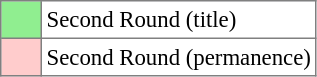<table bgcolor="#f7f8ff" cellpadding="3" cellspacing="0" border="1" style="font-size: 95%; border: gray solid 1px; border-collapse: collapse;text-align:center;">
<tr>
<td style="background: #90EE90;" width="20"></td>
<td bgcolor="#ffffff" align="left">Second Round (title)</td>
</tr>
<tr>
<td style="background: #FFCCCC;" width="20"></td>
<td bgcolor="#ffffff" align="left">Second Round (permanence)</td>
</tr>
</table>
